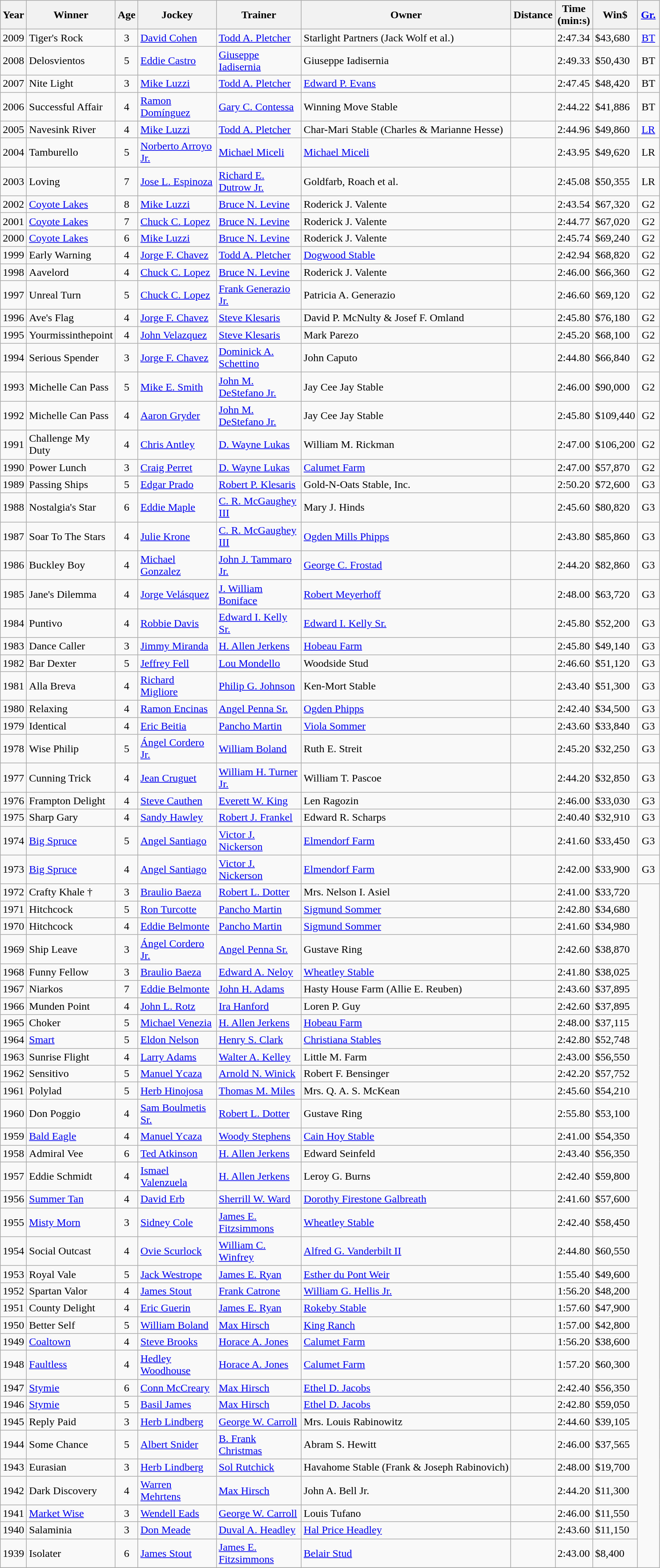<table class="wikitable sortable">
<tr>
<th style="width:30px">Year</th>
<th style="width:110px">Winner</th>
<th style="width:20px">Age</th>
<th style="width:110px">Jockey</th>
<th style="width:120px">Trainer</th>
<th>Owner<br></th>
<th style="width:25px">Distance</th>
<th style="width:25px">Time (min:s)</th>
<th style="width:25px">Win$</th>
<th style="width:25px"><a href='#'>Gr.</a></th>
</tr>
<tr>
<td align=center>2009</td>
<td>Tiger's Rock</td>
<td align=center>3</td>
<td><a href='#'>David Cohen</a></td>
<td><a href='#'>Todd A. Pletcher</a></td>
<td>Starlight Partners (Jack Wolf et al.)</td>
<td align=center></td>
<td>2:47.34</td>
<td>$43,680</td>
<td align=center><a href='#'>BT</a></td>
</tr>
<tr>
<td align=center>2008</td>
<td>Delosvientos</td>
<td align=center>5</td>
<td><a href='#'>Eddie Castro</a></td>
<td><a href='#'>Giuseppe Iadisernia</a></td>
<td>Giuseppe Iadisernia</td>
<td align=center></td>
<td>2:49.33</td>
<td>$50,430</td>
<td align=center>BT</td>
</tr>
<tr>
<td align=center>2007</td>
<td>Nite Light</td>
<td align=center>3</td>
<td><a href='#'>Mike Luzzi</a></td>
<td><a href='#'>Todd A. Pletcher</a></td>
<td><a href='#'>Edward P. Evans</a></td>
<td align=center></td>
<td>2:47.45</td>
<td>$48,420</td>
<td align=center>BT</td>
</tr>
<tr>
<td align=center>2006</td>
<td>Successful Affair</td>
<td align=center>4</td>
<td><a href='#'>Ramon Domínguez</a></td>
<td><a href='#'>Gary C. Contessa</a></td>
<td>Winning Move Stable</td>
<td align=center></td>
<td>2:44.22</td>
<td>$41,886</td>
<td align=center>BT</td>
</tr>
<tr>
<td align=center>2005</td>
<td>Navesink River</td>
<td align=center>4</td>
<td><a href='#'>Mike Luzzi</a></td>
<td><a href='#'>Todd A. Pletcher</a></td>
<td>Char-Mari Stable (Charles & Marianne Hesse)</td>
<td align=center></td>
<td>2:44.96</td>
<td>$49,860</td>
<td align=center><a href='#'>LR</a></td>
</tr>
<tr>
<td align=center>2004</td>
<td>Tamburello</td>
<td align=center>5</td>
<td><a href='#'>Norberto Arroyo Jr.</a></td>
<td><a href='#'>Michael Miceli</a></td>
<td><a href='#'>Michael Miceli</a></td>
<td align=center></td>
<td>2:43.95</td>
<td>$49,620</td>
<td align=center>LR</td>
</tr>
<tr>
<td align=center>2003</td>
<td>Loving</td>
<td align=center>7</td>
<td><a href='#'>Jose L. Espinoza</a></td>
<td><a href='#'>Richard E. Dutrow Jr.</a></td>
<td>Goldfarb, Roach et al.</td>
<td align=center></td>
<td>2:45.08</td>
<td>$50,355</td>
<td align=center>LR</td>
</tr>
<tr>
<td align=center>2002</td>
<td><a href='#'>Coyote Lakes</a></td>
<td align=center>8</td>
<td><a href='#'>Mike Luzzi</a></td>
<td><a href='#'>Bruce N. Levine</a></td>
<td>Roderick J. Valente</td>
<td align=center></td>
<td>2:43.54</td>
<td>$67,320</td>
<td align=center>G2</td>
</tr>
<tr>
<td align=center>2001</td>
<td><a href='#'>Coyote Lakes</a></td>
<td align=center>7</td>
<td><a href='#'>Chuck C. Lopez</a></td>
<td><a href='#'>Bruce N. Levine</a></td>
<td>Roderick J. Valente</td>
<td align=center></td>
<td>2:44.77</td>
<td>$67,020</td>
<td align=center>G2</td>
</tr>
<tr>
<td align=center>2000</td>
<td><a href='#'>Coyote Lakes</a></td>
<td align=center>6</td>
<td><a href='#'>Mike Luzzi</a></td>
<td><a href='#'>Bruce N. Levine</a></td>
<td>Roderick J. Valente</td>
<td align=center></td>
<td>2:45.74</td>
<td>$69,240</td>
<td align=center>G2</td>
</tr>
<tr>
<td align=center>1999</td>
<td>Early Warning</td>
<td align=center>4</td>
<td><a href='#'>Jorge F. Chavez</a></td>
<td><a href='#'>Todd A. Pletcher</a></td>
<td><a href='#'>Dogwood Stable</a></td>
<td align=center></td>
<td>2:42.94</td>
<td>$68,820</td>
<td align=center>G2</td>
</tr>
<tr>
<td align=center>1998</td>
<td>Aavelord</td>
<td align=center>4</td>
<td><a href='#'>Chuck C. Lopez</a></td>
<td><a href='#'>Bruce N. Levine</a></td>
<td>Roderick J. Valente</td>
<td align=center></td>
<td>2:46.00</td>
<td>$66,360</td>
<td align=center>G2</td>
</tr>
<tr>
<td align=center>1997</td>
<td>Unreal Turn</td>
<td align=center>5</td>
<td><a href='#'>Chuck C. Lopez</a></td>
<td><a href='#'>Frank Generazio Jr.</a></td>
<td>Patricia A. Generazio</td>
<td align=center></td>
<td>2:46.60</td>
<td>$69,120</td>
<td align=center>G2</td>
</tr>
<tr>
<td align=center>1996</td>
<td>Ave's Flag</td>
<td align=center>4</td>
<td><a href='#'>Jorge F. Chavez</a></td>
<td><a href='#'>Steve Klesaris</a></td>
<td>David P. McNulty & Josef F. Omland</td>
<td align=center></td>
<td>2:45.80</td>
<td>$76,180</td>
<td align=center>G2</td>
</tr>
<tr>
<td align=center>1995</td>
<td>Yourmissinthepoint</td>
<td align=center>4</td>
<td><a href='#'>John Velazquez</a></td>
<td><a href='#'>Steve Klesaris</a></td>
<td>Mark Parezo</td>
<td align=center></td>
<td>2:45.20</td>
<td>$68,100</td>
<td align=center>G2</td>
</tr>
<tr>
<td align=center>1994</td>
<td>Serious Spender</td>
<td align=center>3</td>
<td><a href='#'>Jorge F. Chavez</a></td>
<td><a href='#'>Dominick A. Schettino</a></td>
<td>John Caputo</td>
<td align=center></td>
<td>2:44.80</td>
<td>$66,840</td>
<td align=center>G2</td>
</tr>
<tr>
<td align=center>1993</td>
<td>Michelle Can Pass</td>
<td align=center>5</td>
<td><a href='#'>Mike E. Smith</a></td>
<td><a href='#'>John M. DeStefano Jr.</a></td>
<td>Jay Cee Jay Stable</td>
<td align=center></td>
<td>2:46.00</td>
<td>$90,000</td>
<td align=center>G2</td>
</tr>
<tr>
<td align=center>1992</td>
<td>Michelle Can Pass</td>
<td align=center>4</td>
<td><a href='#'>Aaron Gryder</a></td>
<td><a href='#'>John M. DeStefano Jr.</a></td>
<td>Jay Cee Jay Stable</td>
<td align=center></td>
<td>2:45.80</td>
<td>$109,440</td>
<td align=center>G2</td>
</tr>
<tr>
<td align=center>1991</td>
<td>Challenge My Duty</td>
<td align=center>4</td>
<td><a href='#'>Chris Antley</a></td>
<td><a href='#'>D. Wayne Lukas</a></td>
<td>William M. Rickman</td>
<td align=center></td>
<td>2:47.00</td>
<td>$106,200</td>
<td align=center>G2</td>
</tr>
<tr>
<td align=center>1990</td>
<td>Power Lunch</td>
<td align=center>3</td>
<td><a href='#'>Craig Perret</a></td>
<td><a href='#'>D. Wayne Lukas</a></td>
<td><a href='#'>Calumet Farm</a></td>
<td align=center></td>
<td>2:47.00</td>
<td>$57,870</td>
<td align=center>G2</td>
</tr>
<tr>
<td align=center>1989</td>
<td>Passing Ships</td>
<td align=center>5</td>
<td><a href='#'>Edgar Prado</a></td>
<td><a href='#'>Robert P. Klesaris</a></td>
<td>Gold-N-Oats Stable, Inc.</td>
<td align=center></td>
<td>2:50.20</td>
<td>$72,600</td>
<td align=center>G3</td>
</tr>
<tr>
<td align=center>1988</td>
<td>Nostalgia's Star</td>
<td align=center>6</td>
<td><a href='#'>Eddie Maple</a></td>
<td><a href='#'>C. R. McGaughey III</a></td>
<td>Mary J. Hinds</td>
<td align=center></td>
<td>2:45.60</td>
<td>$80,820</td>
<td align=center>G3</td>
</tr>
<tr>
<td align=center>1987</td>
<td>Soar To The Stars</td>
<td align=center>4</td>
<td><a href='#'>Julie Krone</a></td>
<td><a href='#'>C. R. McGaughey III</a></td>
<td><a href='#'>Ogden Mills Phipps</a></td>
<td align=center></td>
<td>2:43.80</td>
<td>$85,860</td>
<td align=center>G3</td>
</tr>
<tr>
<td align=center>1986</td>
<td>Buckley Boy</td>
<td align=center>4</td>
<td><a href='#'>Michael Gonzalez</a></td>
<td><a href='#'>John J. Tammaro Jr.</a></td>
<td><a href='#'>George C. Frostad</a></td>
<td align=center></td>
<td>2:44.20</td>
<td>$82,860</td>
<td align=center>G3</td>
</tr>
<tr>
<td align=center>1985</td>
<td>Jane's Dilemma</td>
<td align=center>4</td>
<td><a href='#'>Jorge Velásquez</a></td>
<td><a href='#'>J. William Boniface</a></td>
<td><a href='#'>Robert Meyerhoff</a></td>
<td align=center></td>
<td>2:48.00</td>
<td>$63,720</td>
<td align=center>G3</td>
</tr>
<tr>
<td align=center>1984</td>
<td>Puntivo</td>
<td align=center>4</td>
<td><a href='#'>Robbie Davis</a></td>
<td><a href='#'>Edward I. Kelly Sr.</a></td>
<td><a href='#'>Edward I. Kelly Sr.</a></td>
<td align=center></td>
<td>2:45.80</td>
<td>$52,200</td>
<td align=center>G3</td>
</tr>
<tr>
<td align=center>1983</td>
<td>Dance Caller</td>
<td align=center>3</td>
<td><a href='#'>Jimmy Miranda</a></td>
<td><a href='#'>H. Allen Jerkens</a></td>
<td><a href='#'>Hobeau Farm</a></td>
<td align=center></td>
<td>2:45.80</td>
<td>$49,140</td>
<td align=center>G3</td>
</tr>
<tr>
<td align=center>1982</td>
<td>Bar Dexter</td>
<td align=center>5</td>
<td><a href='#'>Jeffrey Fell</a></td>
<td><a href='#'>Lou Mondello</a></td>
<td>Woodside Stud</td>
<td align=center></td>
<td>2:46.60</td>
<td>$51,120</td>
<td align=center>G3</td>
</tr>
<tr>
<td align=center>1981</td>
<td>Alla Breva</td>
<td align=center>4</td>
<td><a href='#'>Richard Migliore</a></td>
<td><a href='#'>Philip G. Johnson</a></td>
<td>Ken-Mort Stable</td>
<td align=center></td>
<td>2:43.40</td>
<td>$51,300</td>
<td align=center>G3</td>
</tr>
<tr>
<td align=center>1980</td>
<td>Relaxing</td>
<td align=center>4</td>
<td><a href='#'>Ramon Encinas</a></td>
<td><a href='#'>Angel Penna Sr.</a></td>
<td><a href='#'>Ogden Phipps</a></td>
<td align=center></td>
<td>2:42.40</td>
<td>$34,500</td>
<td align=center>G3</td>
</tr>
<tr>
<td align=center>1979</td>
<td>Identical</td>
<td align=center>4</td>
<td><a href='#'>Eric Beitia</a></td>
<td><a href='#'>Pancho Martin</a></td>
<td><a href='#'>Viola Sommer</a></td>
<td align=center></td>
<td>2:43.60</td>
<td>$33,840</td>
<td align=center>G3</td>
</tr>
<tr>
<td align=center>1978</td>
<td>Wise Philip</td>
<td align=center>5</td>
<td><a href='#'>Ángel Cordero Jr.</a></td>
<td><a href='#'>William Boland</a></td>
<td>Ruth E. Streit</td>
<td align=center></td>
<td>2:45.20</td>
<td>$32,250</td>
<td align=center>G3</td>
</tr>
<tr>
<td align=center>1977</td>
<td>Cunning Trick</td>
<td align=center>4</td>
<td><a href='#'>Jean Cruguet</a></td>
<td><a href='#'>William H. Turner Jr.</a></td>
<td>William T. Pascoe</td>
<td align=center></td>
<td>2:44.20</td>
<td>$32,850</td>
<td align=center>G3</td>
</tr>
<tr>
<td align=center>1976</td>
<td>Frampton Delight</td>
<td align=center>4</td>
<td><a href='#'>Steve Cauthen</a></td>
<td><a href='#'>Everett W. King</a></td>
<td>Len Ragozin</td>
<td align=center></td>
<td>2:46.00</td>
<td>$33,030</td>
<td align=center>G3</td>
</tr>
<tr>
<td align=center>1975</td>
<td>Sharp Gary</td>
<td align=center>4</td>
<td><a href='#'>Sandy Hawley</a></td>
<td><a href='#'>Robert J. Frankel</a></td>
<td>Edward R. Scharps</td>
<td align=center></td>
<td>2:40.40</td>
<td>$32,910</td>
<td align=center>G3</td>
</tr>
<tr>
<td align=center>1974</td>
<td><a href='#'>Big Spruce</a></td>
<td align=center>5</td>
<td><a href='#'>Angel Santiago</a></td>
<td><a href='#'>Victor J. Nickerson</a></td>
<td><a href='#'>Elmendorf Farm</a></td>
<td align=center></td>
<td>2:41.60</td>
<td>$33,450</td>
<td align=center>G3</td>
</tr>
<tr>
<td align=center>1973</td>
<td><a href='#'>Big Spruce</a></td>
<td align=center>4</td>
<td><a href='#'>Angel Santiago</a></td>
<td><a href='#'>Victor J. Nickerson</a></td>
<td><a href='#'>Elmendorf Farm</a></td>
<td align=center></td>
<td>2:42.00</td>
<td>$33,900</td>
<td align=center>G3</td>
</tr>
<tr>
<td align=center>1972</td>
<td>Crafty Khale †</td>
<td align=center>3</td>
<td><a href='#'>Braulio Baeza</a></td>
<td><a href='#'>Robert L. Dotter</a></td>
<td>Mrs. Nelson I. Asiel</td>
<td align=center></td>
<td>2:41.00</td>
<td>$33,720</td>
</tr>
<tr>
<td align=center>1971</td>
<td>Hitchcock</td>
<td align=center>5</td>
<td><a href='#'>Ron Turcotte</a></td>
<td><a href='#'>Pancho Martin</a></td>
<td><a href='#'>Sigmund Sommer</a></td>
<td align=center></td>
<td>2:42.80</td>
<td>$34,680</td>
</tr>
<tr>
<td align=center>1970</td>
<td>Hitchcock</td>
<td align=center>4</td>
<td><a href='#'>Eddie Belmonte</a></td>
<td><a href='#'>Pancho Martin</a></td>
<td><a href='#'>Sigmund Sommer</a></td>
<td align=center></td>
<td>2:41.60</td>
<td>$34,980</td>
</tr>
<tr>
<td align=center>1969</td>
<td>Ship Leave</td>
<td align=center>3</td>
<td><a href='#'>Ángel Cordero Jr.</a></td>
<td><a href='#'>Angel Penna Sr.</a></td>
<td>Gustave Ring</td>
<td align=center></td>
<td>2:42.60</td>
<td>$38,870</td>
</tr>
<tr>
<td align=center>1968</td>
<td>Funny Fellow</td>
<td align=center>3</td>
<td><a href='#'>Braulio Baeza</a></td>
<td><a href='#'>Edward A. Neloy</a></td>
<td><a href='#'>Wheatley Stable</a></td>
<td align=center></td>
<td>2:41.80</td>
<td>$38,025</td>
</tr>
<tr>
<td align=center>1967</td>
<td>Niarkos</td>
<td align=center>7</td>
<td><a href='#'>Eddie Belmonte</a></td>
<td><a href='#'>John H. Adams</a></td>
<td>Hasty House Farm (Allie E. Reuben)</td>
<td align=center></td>
<td>2:43.60</td>
<td>$37,895</td>
</tr>
<tr>
<td align=center>1966</td>
<td>Munden Point</td>
<td align=center>4</td>
<td><a href='#'>John L. Rotz</a></td>
<td><a href='#'>Ira Hanford</a></td>
<td>Loren P. Guy</td>
<td align=center></td>
<td>2:42.60</td>
<td>$37,895</td>
</tr>
<tr>
<td align=center>1965</td>
<td>Choker</td>
<td align=center>5</td>
<td><a href='#'>Michael Venezia</a></td>
<td><a href='#'>H. Allen Jerkens</a></td>
<td><a href='#'>Hobeau Farm</a></td>
<td align=center></td>
<td>2:48.00</td>
<td>$37,115</td>
</tr>
<tr>
<td align=center>1964</td>
<td><a href='#'>Smart</a></td>
<td align=center>5</td>
<td><a href='#'>Eldon Nelson</a></td>
<td><a href='#'>Henry S. Clark</a></td>
<td><a href='#'>Christiana Stables</a></td>
<td align=center></td>
<td>2:42.80</td>
<td>$52,748</td>
</tr>
<tr>
<td align=center>1963</td>
<td>Sunrise Flight</td>
<td align=center>4</td>
<td><a href='#'>Larry Adams</a></td>
<td><a href='#'>Walter A. Kelley</a></td>
<td>Little M. Farm</td>
<td align=center></td>
<td>2:43.00</td>
<td>$56,550</td>
</tr>
<tr>
<td align=center>1962</td>
<td>Sensitivo</td>
<td align=center>5</td>
<td><a href='#'>Manuel Ycaza</a></td>
<td><a href='#'>Arnold N. Winick</a></td>
<td>Robert F. Bensinger</td>
<td align=center></td>
<td>2:42.20</td>
<td>$57,752</td>
</tr>
<tr>
<td align=center>1961</td>
<td>Polylad</td>
<td align=center>5</td>
<td><a href='#'>Herb Hinojosa</a></td>
<td><a href='#'>Thomas M. Miles</a></td>
<td>Mrs. Q. A. S. McKean</td>
<td align=center></td>
<td>2:45.60</td>
<td>$54,210</td>
</tr>
<tr>
<td align=center>1960</td>
<td>Don Poggio</td>
<td align=center>4</td>
<td><a href='#'>Sam Boulmetis Sr.</a></td>
<td><a href='#'>Robert L. Dotter</a></td>
<td>Gustave Ring</td>
<td align=center></td>
<td>2:55.80</td>
<td>$53,100</td>
</tr>
<tr>
<td align=center>1959</td>
<td><a href='#'>Bald Eagle</a></td>
<td align=center>4</td>
<td><a href='#'>Manuel Ycaza</a></td>
<td><a href='#'>Woody Stephens</a></td>
<td><a href='#'>Cain Hoy Stable</a></td>
<td align=center></td>
<td>2:41.00</td>
<td>$54,350</td>
</tr>
<tr>
<td align=center>1958</td>
<td>Admiral Vee</td>
<td align=center>6</td>
<td><a href='#'>Ted Atkinson</a></td>
<td><a href='#'>H. Allen Jerkens</a></td>
<td>Edward Seinfeld</td>
<td align=center></td>
<td>2:43.40</td>
<td>$56,350</td>
</tr>
<tr>
<td align=center>1957</td>
<td>Eddie Schmidt</td>
<td align=center>4</td>
<td><a href='#'>Ismael Valenzuela</a></td>
<td><a href='#'>H. Allen Jerkens</a></td>
<td>Leroy G. Burns</td>
<td align=center></td>
<td>2:42.40</td>
<td>$59,800</td>
</tr>
<tr>
<td align=center>1956</td>
<td><a href='#'>Summer Tan</a></td>
<td align=center>4</td>
<td><a href='#'>David Erb</a></td>
<td><a href='#'>Sherrill W. Ward</a></td>
<td><a href='#'>Dorothy Firestone Galbreath</a></td>
<td align=center></td>
<td>2:41.60</td>
<td>$57,600</td>
</tr>
<tr>
<td align=center>1955</td>
<td><a href='#'>Misty Morn</a></td>
<td align=center>3</td>
<td><a href='#'>Sidney Cole</a></td>
<td><a href='#'>James E. Fitzsimmons</a></td>
<td><a href='#'>Wheatley Stable</a></td>
<td align=center></td>
<td>2:42.40</td>
<td>$58,450</td>
</tr>
<tr>
<td align=center>1954</td>
<td>Social Outcast</td>
<td align=center>4</td>
<td><a href='#'>Ovie Scurlock</a></td>
<td><a href='#'>William C. Winfrey</a></td>
<td><a href='#'>Alfred G. Vanderbilt II</a></td>
<td align=center></td>
<td>2:44.80</td>
<td>$60,550</td>
</tr>
<tr>
<td align=center>1953</td>
<td>Royal Vale</td>
<td align=center>5</td>
<td><a href='#'>Jack Westrope</a></td>
<td><a href='#'>James E. Ryan</a></td>
<td><a href='#'>Esther du Pont Weir</a></td>
<td align=center></td>
<td>1:55.40</td>
<td>$49,600</td>
</tr>
<tr>
<td align=center>1952</td>
<td>Spartan Valor</td>
<td align=center>4</td>
<td><a href='#'>James Stout</a></td>
<td><a href='#'>Frank Catrone</a></td>
<td><a href='#'>William G. Hellis Jr.</a></td>
<td align=center></td>
<td>1:56.20</td>
<td>$48,200</td>
</tr>
<tr>
<td align=center>1951</td>
<td>County Delight</td>
<td align=center>4</td>
<td><a href='#'>Eric Guerin</a></td>
<td><a href='#'>James E. Ryan</a></td>
<td><a href='#'>Rokeby Stable</a></td>
<td align=center></td>
<td>1:57.60</td>
<td>$47,900</td>
</tr>
<tr>
<td align=center>1950</td>
<td>Better Self</td>
<td align=center>5</td>
<td><a href='#'>William Boland</a></td>
<td><a href='#'>Max Hirsch</a></td>
<td><a href='#'>King Ranch</a></td>
<td align=center></td>
<td>1:57.00</td>
<td>$42,800</td>
</tr>
<tr>
<td align=center>1949</td>
<td><a href='#'>Coaltown</a></td>
<td align=center>4</td>
<td><a href='#'>Steve Brooks</a></td>
<td><a href='#'>Horace A. Jones</a></td>
<td><a href='#'>Calumet Farm</a></td>
<td align=center></td>
<td>1:56.20</td>
<td>$38,600</td>
</tr>
<tr>
<td align=center>1948</td>
<td><a href='#'>Faultless</a></td>
<td align=center>4</td>
<td><a href='#'>Hedley Woodhouse</a></td>
<td><a href='#'>Horace A. Jones</a></td>
<td><a href='#'>Calumet Farm</a></td>
<td align=center></td>
<td>1:57.20</td>
<td>$60,300</td>
</tr>
<tr>
<td align=center>1947</td>
<td><a href='#'>Stymie</a></td>
<td align=center>6</td>
<td><a href='#'>Conn McCreary</a></td>
<td><a href='#'>Max Hirsch</a></td>
<td><a href='#'>Ethel D. Jacobs</a></td>
<td align=center></td>
<td>2:42.40</td>
<td>$56,350</td>
</tr>
<tr>
<td align=center>1946</td>
<td><a href='#'>Stymie</a></td>
<td align=center>5</td>
<td><a href='#'>Basil James</a></td>
<td><a href='#'>Max Hirsch</a></td>
<td><a href='#'>Ethel D. Jacobs</a></td>
<td align=center></td>
<td>2:42.80</td>
<td>$59,050</td>
</tr>
<tr>
<td align=center>1945</td>
<td>Reply Paid</td>
<td align=center>3</td>
<td><a href='#'>Herb Lindberg</a></td>
<td><a href='#'>George W. Carroll</a></td>
<td>Mrs. Louis Rabinowitz</td>
<td align=center></td>
<td>2:44.60</td>
<td>$39,105</td>
</tr>
<tr>
<td align=center>1944</td>
<td>Some Chance</td>
<td align=center>5</td>
<td><a href='#'>Albert Snider</a></td>
<td><a href='#'>B. Frank Christmas</a></td>
<td>Abram S. Hewitt</td>
<td align=center></td>
<td>2:46.00</td>
<td>$37,565</td>
</tr>
<tr>
<td align=center>1943</td>
<td>Eurasian</td>
<td align=center>3</td>
<td><a href='#'>Herb Lindberg</a></td>
<td><a href='#'>Sol Rutchick</a></td>
<td>Havahome Stable (Frank & Joseph Rabinovich)</td>
<td align=center></td>
<td>2:48.00</td>
<td>$19,700</td>
</tr>
<tr>
<td align=center>1942</td>
<td>Dark Discovery</td>
<td align=center>4</td>
<td><a href='#'>Warren Mehrtens</a></td>
<td><a href='#'>Max Hirsch</a></td>
<td>John A. Bell Jr.</td>
<td align=center></td>
<td>2:44.20</td>
<td>$11,300</td>
</tr>
<tr>
<td align=center>1941</td>
<td><a href='#'>Market Wise</a></td>
<td align=center>3</td>
<td><a href='#'>Wendell Eads</a></td>
<td><a href='#'>George W. Carroll</a></td>
<td>Louis Tufano</td>
<td align=center></td>
<td>2:46.00</td>
<td>$11,550</td>
</tr>
<tr>
<td align=center>1940</td>
<td>Salaminia</td>
<td align=center>3</td>
<td><a href='#'>Don Meade</a></td>
<td><a href='#'>Duval A. Headley</a></td>
<td><a href='#'>Hal Price Headley</a></td>
<td align=center></td>
<td>2:43.60</td>
<td>$11,150</td>
</tr>
<tr>
<td align=center>1939</td>
<td>Isolater</td>
<td align=center>6</td>
<td><a href='#'>James Stout</a></td>
<td><a href='#'>James E. Fitzsimmons</a></td>
<td><a href='#'>Belair Stud</a></td>
<td align=center></td>
<td>2:43.00</td>
<td>$8,400</td>
</tr>
<tr>
</tr>
</table>
